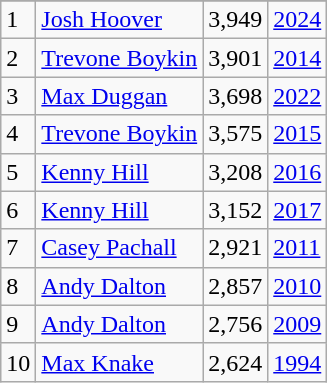<table class="wikitable">
<tr>
</tr>
<tr>
<td>1</td>
<td><a href='#'>Josh Hoover</a></td>
<td>3,949</td>
<td><a href='#'>2024</a></td>
</tr>
<tr>
<td>2</td>
<td><a href='#'>Trevone Boykin</a></td>
<td>3,901</td>
<td><a href='#'>2014</a></td>
</tr>
<tr>
<td>3</td>
<td><a href='#'>Max Duggan</a></td>
<td>3,698</td>
<td><a href='#'>2022</a></td>
</tr>
<tr>
<td>4</td>
<td><a href='#'>Trevone Boykin</a></td>
<td>3,575</td>
<td><a href='#'>2015</a></td>
</tr>
<tr>
<td>5</td>
<td><a href='#'>Kenny Hill</a></td>
<td>3,208</td>
<td><a href='#'>2016</a></td>
</tr>
<tr>
<td>6</td>
<td><a href='#'>Kenny Hill</a></td>
<td>3,152</td>
<td><a href='#'>2017</a></td>
</tr>
<tr>
<td>7</td>
<td><a href='#'>Casey Pachall</a></td>
<td>2,921</td>
<td><a href='#'>2011</a></td>
</tr>
<tr>
<td>8</td>
<td><a href='#'>Andy Dalton</a></td>
<td>2,857</td>
<td><a href='#'>2010</a></td>
</tr>
<tr>
<td>9</td>
<td><a href='#'>Andy Dalton</a></td>
<td>2,756</td>
<td><a href='#'>2009</a></td>
</tr>
<tr>
<td>10</td>
<td><a href='#'>Max Knake</a></td>
<td>2,624</td>
<td><a href='#'>1994</a></td>
</tr>
</table>
